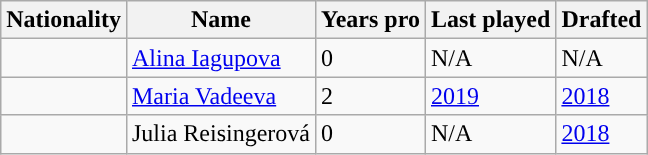<table class="wikitable">
<tr>
<th>Nationality</th>
<th>Name</th>
<th>Years pro</th>
<th>Last played</th>
<th>Drafted</th>
</tr>
<tr>
<td></td>
<td><a href='#'>Alina Iagupova</a></td>
<td>0</td>
<td>N/A</td>
<td>N/A</td>
</tr>
<tr>
<td></td>
<td><a href='#'>Maria Vadeeva</a></td>
<td>2</td>
<td><a href='#'>2019</a></td>
<td><a href='#'>2018</a></td>
</tr>
<tr>
<td></td>
<td>Julia Reisingerová</td>
<td>0</td>
<td>N/A</td>
<td><a href='#'>2018</a></td>
</tr>
</table>
